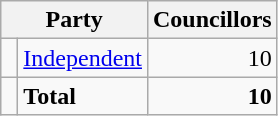<table class="wikitable">
<tr>
<th colspan="2">Party</th>
<th>Councillors</th>
</tr>
<tr>
<td> </td>
<td><a href='#'>Independent</a></td>
<td align=right>10</td>
</tr>
<tr>
<td></td>
<td><strong>Total</strong></td>
<td align=right><strong>10</strong></td>
</tr>
</table>
